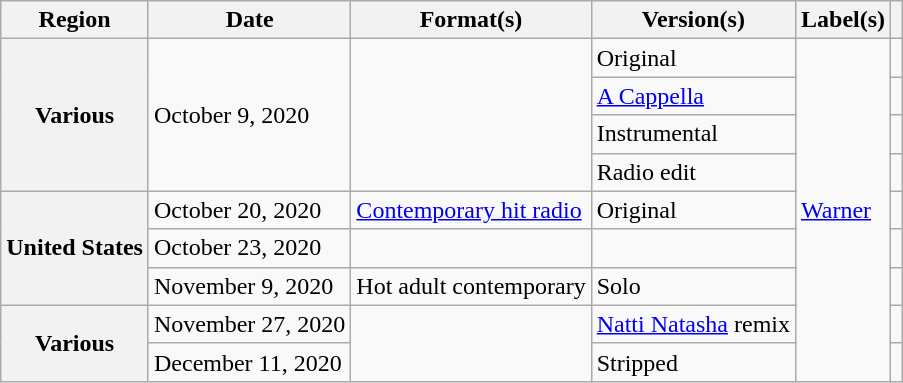<table class="wikitable plainrowheaders">
<tr>
<th scope="col">Region</th>
<th scope="col">Date</th>
<th scope="col">Format(s)</th>
<th scope="col">Version(s)</th>
<th scope="col">Label(s)</th>
<th scope="col"></th>
</tr>
<tr>
<th scope="row" rowspan="4">Various</th>
<td rowspan="4">October 9, 2020</td>
<td rowspan="4"></td>
<td>Original</td>
<td rowspan="9"><a href='#'>Warner</a></td>
<td style="text-align:center;"></td>
</tr>
<tr>
<td><a href='#'>A Cappella</a></td>
<td style="text-align:center;"></td>
</tr>
<tr>
<td>Instrumental</td>
<td style="text-align:center;"></td>
</tr>
<tr>
<td>Radio edit</td>
<td style="text-align:center;"></td>
</tr>
<tr>
<th scope="row" rowspan="3">United States</th>
<td>October 20, 2020</td>
<td><a href='#'>Contemporary hit radio</a></td>
<td>Original</td>
<td style="text-align:center;"></td>
</tr>
<tr>
<td>October 23, 2020</td>
<td></td>
<td></td>
<td style="text-align:center;"></td>
</tr>
<tr>
<td>November 9, 2020</td>
<td>Hot adult contemporary</td>
<td>Solo</td>
<td style="text-align:center;"></td>
</tr>
<tr>
<th scope="row" rowspan="2">Various</th>
<td>November 27, 2020</td>
<td rowspan="2"></td>
<td><a href='#'>Natti Natasha</a> remix</td>
<td style="text-align:center;"></td>
</tr>
<tr>
<td>December 11, 2020</td>
<td>Stripped</td>
<td style="text-align:center;"></td>
</tr>
</table>
